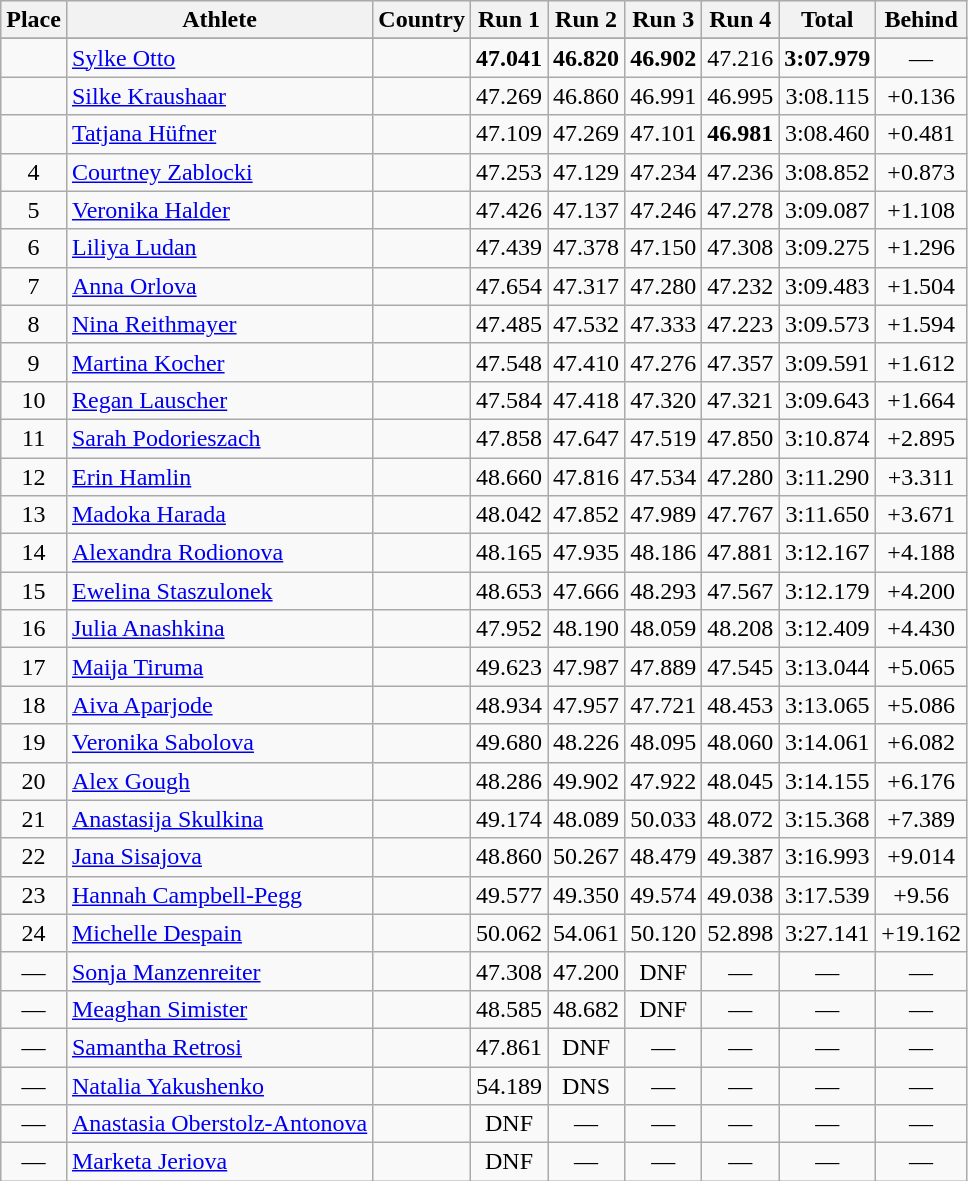<table class="wikitable sortable" style="text-align:center">
<tr bgcolor=efefef>
<th>Place</th>
<th>Athlete</th>
<th>Country</th>
<th>Run 1</th>
<th>Run 2</th>
<th>Run 3</th>
<th>Run 4</th>
<th>Total</th>
<th>Behind</th>
</tr>
<tr>
</tr>
<tr>
<td> </td>
<td align=left><a href='#'>Sylke Otto</a></td>
<td align=left></td>
<td><strong>47.041</strong></td>
<td><strong>46.820</strong></td>
<td><strong>46.902</strong></td>
<td>47.216</td>
<td><strong>3:07.979</strong></td>
<td>—</td>
</tr>
<tr>
<td> </td>
<td align=left><a href='#'>Silke Kraushaar</a></td>
<td align=left></td>
<td>47.269</td>
<td>46.860</td>
<td>46.991</td>
<td>46.995</td>
<td>3:08.115</td>
<td>+0.136</td>
</tr>
<tr>
<td> </td>
<td align=left><a href='#'>Tatjana Hüfner</a></td>
<td align=left></td>
<td>47.109</td>
<td>47.269</td>
<td>47.101</td>
<td><strong>46.981</strong></td>
<td>3:08.460</td>
<td>+0.481</td>
</tr>
<tr>
<td>4</td>
<td align=left><a href='#'>Courtney Zablocki</a></td>
<td align=left></td>
<td>47.253</td>
<td>47.129</td>
<td>47.234</td>
<td>47.236</td>
<td>3:08.852</td>
<td>+0.873</td>
</tr>
<tr>
<td>5</td>
<td align=left><a href='#'>Veronika Halder</a></td>
<td align=left></td>
<td>47.426</td>
<td>47.137</td>
<td>47.246</td>
<td>47.278</td>
<td>3:09.087</td>
<td>+1.108</td>
</tr>
<tr>
<td>6</td>
<td align=left><a href='#'>Liliya Ludan</a></td>
<td align=left></td>
<td>47.439</td>
<td>47.378</td>
<td>47.150</td>
<td>47.308</td>
<td>3:09.275</td>
<td>+1.296</td>
</tr>
<tr>
<td>7</td>
<td align=left><a href='#'>Anna Orlova</a></td>
<td align=left></td>
<td>47.654</td>
<td>47.317</td>
<td>47.280</td>
<td>47.232</td>
<td>3:09.483</td>
<td>+1.504</td>
</tr>
<tr>
<td>8</td>
<td align=left><a href='#'>Nina Reithmayer</a></td>
<td align=left></td>
<td>47.485</td>
<td>47.532</td>
<td>47.333</td>
<td>47.223</td>
<td>3:09.573</td>
<td>+1.594</td>
</tr>
<tr>
<td>9</td>
<td align=left><a href='#'>Martina Kocher</a></td>
<td align=left></td>
<td>47.548</td>
<td>47.410</td>
<td>47.276</td>
<td>47.357</td>
<td>3:09.591</td>
<td>+1.612</td>
</tr>
<tr>
<td>10</td>
<td align=left><a href='#'>Regan Lauscher</a></td>
<td align=left></td>
<td>47.584</td>
<td>47.418</td>
<td>47.320</td>
<td>47.321</td>
<td>3:09.643</td>
<td>+1.664</td>
</tr>
<tr>
<td>11</td>
<td align=left><a href='#'>Sarah Podorieszach</a></td>
<td align=left></td>
<td>47.858</td>
<td>47.647</td>
<td>47.519</td>
<td>47.850</td>
<td>3:10.874</td>
<td>+2.895</td>
</tr>
<tr>
<td>12</td>
<td align=left><a href='#'>Erin Hamlin</a></td>
<td align=left></td>
<td>48.660</td>
<td>47.816</td>
<td>47.534</td>
<td>47.280</td>
<td>3:11.290</td>
<td>+3.311</td>
</tr>
<tr>
<td>13</td>
<td align=left><a href='#'>Madoka Harada</a></td>
<td align=left></td>
<td>48.042</td>
<td>47.852</td>
<td>47.989</td>
<td>47.767</td>
<td>3:11.650</td>
<td>+3.671</td>
</tr>
<tr>
<td>14</td>
<td align=left><a href='#'>Alexandra Rodionova</a></td>
<td align=left></td>
<td>48.165</td>
<td>47.935</td>
<td>48.186</td>
<td>47.881</td>
<td>3:12.167</td>
<td>+4.188</td>
</tr>
<tr>
<td>15</td>
<td align=left><a href='#'>Ewelina Staszulonek</a></td>
<td align=left></td>
<td>48.653</td>
<td>47.666</td>
<td>48.293</td>
<td>47.567</td>
<td>3:12.179</td>
<td>+4.200</td>
</tr>
<tr>
<td>16</td>
<td align=left><a href='#'>Julia Anashkina</a></td>
<td align=left></td>
<td>47.952</td>
<td>48.190</td>
<td>48.059</td>
<td>48.208</td>
<td>3:12.409</td>
<td>+4.430</td>
</tr>
<tr>
<td>17</td>
<td align=left><a href='#'>Maija Tiruma</a></td>
<td align=left></td>
<td>49.623</td>
<td>47.987</td>
<td>47.889</td>
<td>47.545</td>
<td>3:13.044</td>
<td>+5.065</td>
</tr>
<tr>
<td>18</td>
<td align=left><a href='#'>Aiva Aparjode</a></td>
<td align=left></td>
<td>48.934</td>
<td>47.957</td>
<td>47.721</td>
<td>48.453</td>
<td>3:13.065</td>
<td>+5.086</td>
</tr>
<tr>
<td>19</td>
<td align=left><a href='#'>Veronika Sabolova</a></td>
<td align=left></td>
<td>49.680</td>
<td>48.226</td>
<td>48.095</td>
<td>48.060</td>
<td>3:14.061</td>
<td>+6.082</td>
</tr>
<tr>
<td>20</td>
<td align=left><a href='#'>Alex Gough</a></td>
<td align=left></td>
<td>48.286</td>
<td>49.902</td>
<td>47.922</td>
<td>48.045</td>
<td>3:14.155</td>
<td>+6.176</td>
</tr>
<tr>
<td>21</td>
<td align=left><a href='#'>Anastasija Skulkina</a></td>
<td align=left></td>
<td>49.174</td>
<td>48.089</td>
<td>50.033</td>
<td>48.072</td>
<td>3:15.368</td>
<td>+7.389</td>
</tr>
<tr>
<td>22</td>
<td align=left><a href='#'>Jana Sisajova</a></td>
<td align=left></td>
<td>48.860</td>
<td>50.267</td>
<td>48.479</td>
<td>49.387</td>
<td>3:16.993</td>
<td>+9.014</td>
</tr>
<tr>
<td>23</td>
<td align=left><a href='#'>Hannah Campbell-Pegg</a></td>
<td align=left></td>
<td>49.577</td>
<td>49.350</td>
<td>49.574</td>
<td>49.038</td>
<td>3:17.539</td>
<td>+9.56</td>
</tr>
<tr>
<td>24</td>
<td align=left><a href='#'>Michelle Despain</a></td>
<td align=left></td>
<td>50.062</td>
<td>54.061</td>
<td>50.120</td>
<td>52.898</td>
<td>3:27.141</td>
<td>+19.162</td>
</tr>
<tr>
<td> —</td>
<td align=left><a href='#'>Sonja Manzenreiter</a></td>
<td align=left></td>
<td>47.308</td>
<td>47.200</td>
<td>DNF</td>
<td>—</td>
<td>—</td>
<td>—</td>
</tr>
<tr>
<td> —</td>
<td align=left><a href='#'>Meaghan Simister</a></td>
<td align=left></td>
<td>48.585</td>
<td>48.682</td>
<td>DNF</td>
<td>—</td>
<td>—</td>
<td>—</td>
</tr>
<tr>
<td> —</td>
<td align=left><a href='#'>Samantha Retrosi</a></td>
<td align=left></td>
<td>47.861</td>
<td>DNF</td>
<td>—</td>
<td>—</td>
<td>—</td>
<td>—</td>
</tr>
<tr>
<td> —</td>
<td align=left><a href='#'>Natalia Yakushenko</a></td>
<td align=left></td>
<td>54.189</td>
<td>DNS</td>
<td>—</td>
<td>—</td>
<td>—</td>
<td>—</td>
</tr>
<tr>
<td> —</td>
<td align=left><a href='#'>Anastasia Oberstolz-Antonova</a></td>
<td align=left></td>
<td>DNF</td>
<td>—</td>
<td>—</td>
<td>—</td>
<td>—</td>
<td>—</td>
</tr>
<tr>
<td> —</td>
<td align=left><a href='#'>Marketa Jeriova</a></td>
<td align=left></td>
<td>DNF</td>
<td>—</td>
<td>—</td>
<td>—</td>
<td>—</td>
<td>—</td>
</tr>
</table>
